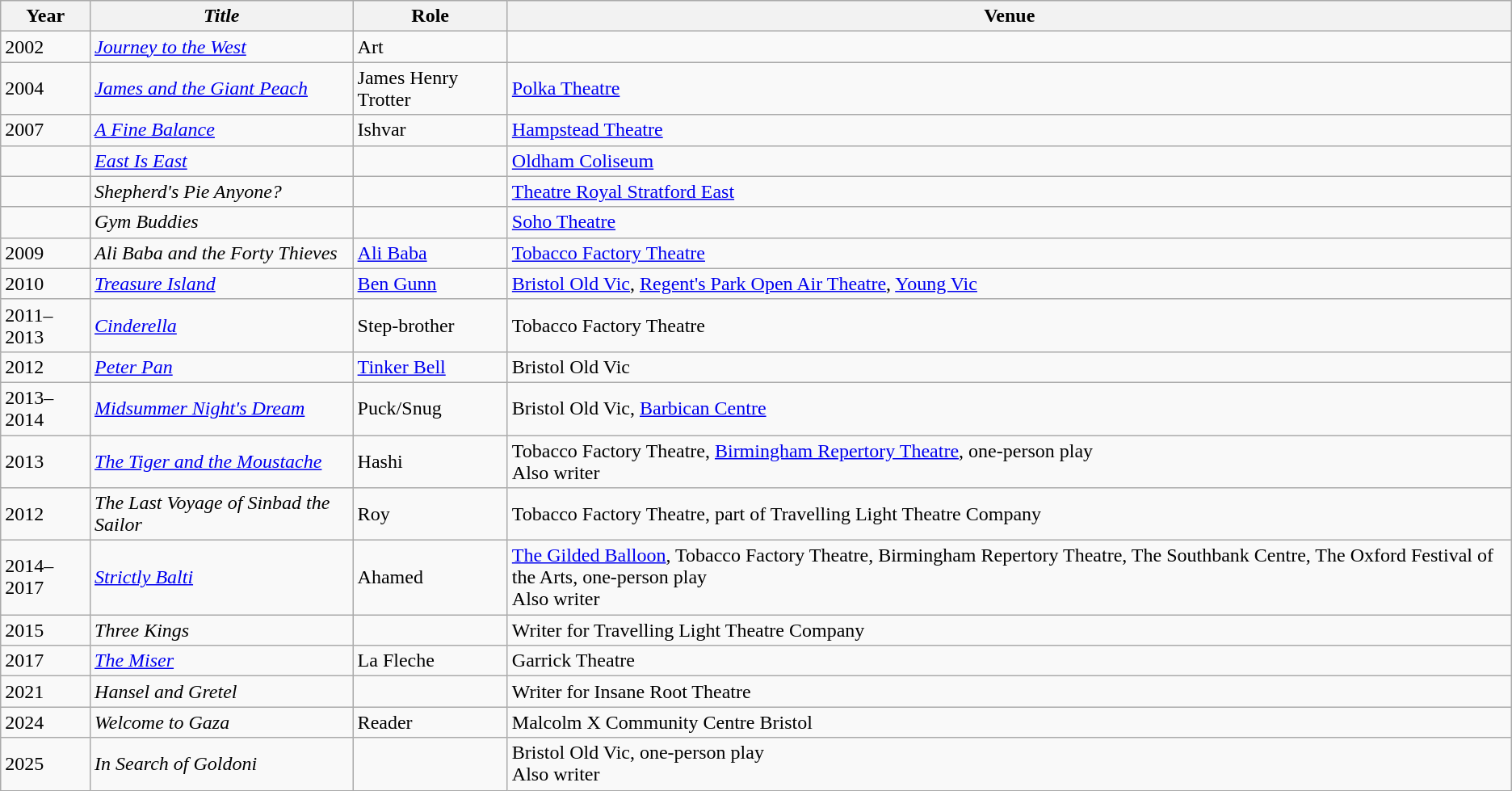<table class="wikitable sortable">
<tr>
<th>Year</th>
<th><em>Title</em></th>
<th>Role</th>
<th>Venue</th>
</tr>
<tr>
<td rowspan="1">2002</td>
<td><em><a href='#'>Journey to the West</a></em></td>
<td>Art</td>
<td></td>
</tr>
<tr>
<td rowspan="1">2004</td>
<td><em><a href='#'>James and the Giant Peach</a></em></td>
<td>James Henry Trotter</td>
<td><a href='#'>Polka Theatre</a></td>
</tr>
<tr>
<td rowspan="1">2007</td>
<td><em><a href='#'>A Fine Balance</a></em></td>
<td>Ishvar</td>
<td><a href='#'>Hampstead Theatre</a></td>
</tr>
<tr>
<td rowspan="1"></td>
<td><em><a href='#'>East Is East</a></em></td>
<td></td>
<td><a href='#'>Oldham Coliseum</a></td>
</tr>
<tr>
<td rowspan="1"></td>
<td><em>Shepherd's Pie Anyone?</em></td>
<td></td>
<td><a href='#'>Theatre Royal Stratford East</a></td>
</tr>
<tr>
<td rowspan="1"></td>
<td><em>Gym Buddies</em></td>
<td></td>
<td><a href='#'>Soho Theatre</a></td>
</tr>
<tr>
<td rowspan="1">2009</td>
<td><em>Ali Baba and the Forty Thieves</em></td>
<td><a href='#'>Ali Baba</a></td>
<td><a href='#'>Tobacco Factory Theatre</a></td>
</tr>
<tr>
<td rowspan="1">2010</td>
<td><em><a href='#'>Treasure Island</a></em></td>
<td><a href='#'>Ben Gunn</a></td>
<td><a href='#'>Bristol Old Vic</a>, <a href='#'>Regent's Park Open Air Theatre</a>, <a href='#'>Young Vic</a></td>
</tr>
<tr>
<td rowspan="1">2011–2013</td>
<td><em><a href='#'>Cinderella</a></em></td>
<td>Step-brother</td>
<td>Tobacco Factory Theatre</td>
</tr>
<tr>
<td rowspan="1">2012</td>
<td><em><a href='#'>Peter Pan</a></em></td>
<td><a href='#'>Tinker Bell</a></td>
<td>Bristol Old Vic</td>
</tr>
<tr>
<td rowspan="1">2013–2014</td>
<td><em><a href='#'>Midsummer Night's Dream</a></em></td>
<td>Puck/Snug</td>
<td>Bristol Old Vic, <a href='#'>Barbican Centre</a></td>
</tr>
<tr>
<td rowspan="1">2013</td>
<td><em><a href='#'>The Tiger and the Moustache</a></em></td>
<td>Hashi</td>
<td>Tobacco Factory Theatre, <a href='#'>Birmingham Repertory Theatre</a>, one-person play<br>Also writer</td>
</tr>
<tr>
<td rowspan="1">2012</td>
<td><em>The Last Voyage of Sinbad the Sailor</em></td>
<td>Roy</td>
<td>Tobacco Factory Theatre, part of Travelling Light Theatre Company</td>
</tr>
<tr>
<td rowspan="1">2014–2017</td>
<td><em><a href='#'>Strictly Balti</a></em></td>
<td>Ahamed</td>
<td><a href='#'>The Gilded Balloon</a>, Tobacco Factory Theatre, Birmingham Repertory Theatre, The Southbank Centre, The Oxford Festival of the Arts, one-person play<br>Also writer</td>
</tr>
<tr>
<td>2015</td>
<td><em>Three Kings</em></td>
<td></td>
<td>Writer for Travelling Light Theatre Company</td>
</tr>
<tr>
<td>2017</td>
<td><em><a href='#'>The Miser</a></em></td>
<td>La Fleche</td>
<td>Garrick Theatre</td>
</tr>
<tr>
<td>2021</td>
<td><em>Hansel and Gretel</em></td>
<td></td>
<td>Writer for Insane Root Theatre</td>
</tr>
<tr>
<td>2024</td>
<td><em>Welcome to Gaza</em></td>
<td>Reader</td>
<td>Malcolm X Community Centre Bristol</td>
</tr>
<tr>
<td>2025</td>
<td><em>In Search of Goldoni</em></td>
<td></td>
<td>Bristol Old Vic, one-person play<br>Also writer</td>
</tr>
</table>
